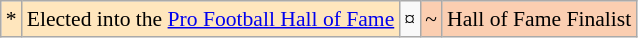<table class="wikitable" style="font-size:90%;">
<tr>
<td style="background-color:#FFE6BD">*</td>
<td style="background-color:#FFE6BD">Elected into the <a href='#'>Pro Football Hall of Fame</a></td>
<td>¤</td>
<td style="background-color:#FBCEB1">~</td>
<td style="background-color:#FBCEB1">Hall of Fame Finalist </td>
</tr>
</table>
